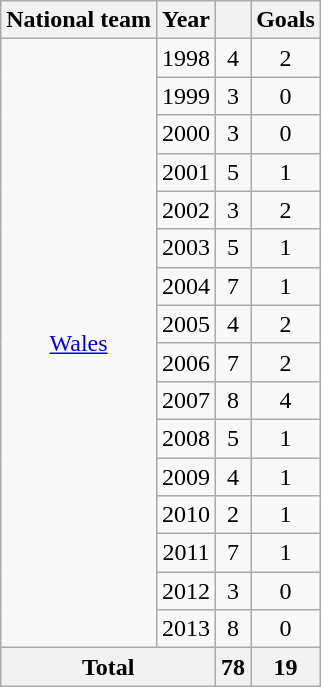<table class="wikitable" style="text-align: center;">
<tr>
<th>National team</th>
<th>Year</th>
<th></th>
<th>Goals</th>
</tr>
<tr>
<td rowspan="16"><a href='#'>Wales</a></td>
<td>1998</td>
<td>4</td>
<td>2</td>
</tr>
<tr>
<td>1999</td>
<td>3</td>
<td>0</td>
</tr>
<tr>
<td>2000</td>
<td>3</td>
<td>0</td>
</tr>
<tr>
<td>2001</td>
<td>5</td>
<td>1</td>
</tr>
<tr>
<td>2002</td>
<td>3</td>
<td>2</td>
</tr>
<tr>
<td>2003</td>
<td>5</td>
<td>1</td>
</tr>
<tr>
<td>2004</td>
<td>7</td>
<td>1</td>
</tr>
<tr>
<td>2005</td>
<td>4</td>
<td>2</td>
</tr>
<tr>
<td>2006</td>
<td>7</td>
<td>2</td>
</tr>
<tr>
<td>2007</td>
<td>8</td>
<td>4</td>
</tr>
<tr>
<td>2008</td>
<td>5</td>
<td>1</td>
</tr>
<tr>
<td>2009</td>
<td>4</td>
<td>1</td>
</tr>
<tr>
<td>2010</td>
<td>2</td>
<td>1</td>
</tr>
<tr>
<td>2011</td>
<td>7</td>
<td>1</td>
</tr>
<tr>
<td>2012</td>
<td>3</td>
<td>0</td>
</tr>
<tr>
<td>2013</td>
<td>8</td>
<td>0</td>
</tr>
<tr>
<th colspan="2">Total</th>
<th>78</th>
<th>19</th>
</tr>
</table>
